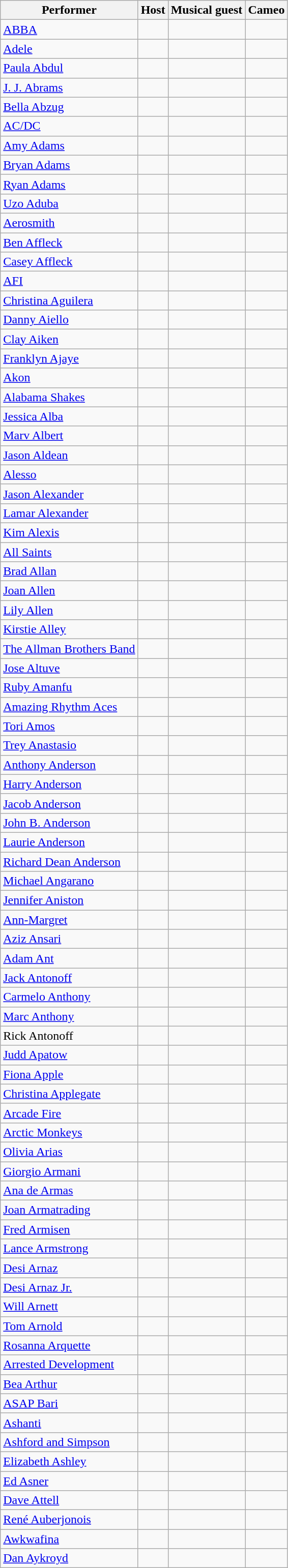<table class="wikitable sortable">
<tr>
<th>Performer</th>
<th>Host</th>
<th>Musical guest</th>
<th>Cameo</th>
</tr>
<tr>
<td><a href='#'>ABBA</a></td>
<td style="text-align:center;"></td>
<td style="text-align:center;"></td>
<td style="text-align:center;"></td>
</tr>
<tr>
<td><a href='#'>Adele</a></td>
<td style="text-align:center;"></td>
<td style="text-align:center;"></td>
<td style="text-align:center;"></td>
</tr>
<tr>
<td><a href='#'>Paula Abdul</a></td>
<td style="text-align:center;"></td>
<td style="text-align:center;"></td>
<td style="text-align:center;"></td>
</tr>
<tr>
<td><a href='#'>J. J. Abrams</a></td>
<td style="text-align:center;"></td>
<td style="text-align:center;"></td>
<td style="text-align:center;"></td>
</tr>
<tr>
<td><a href='#'>Bella Abzug</a></td>
<td style="text-align:center;"></td>
<td style="text-align:center;"></td>
<td style="text-align:center;"></td>
</tr>
<tr>
<td><a href='#'>AC/DC</a></td>
<td style="text-align:center;"></td>
<td style="text-align:center;"></td>
<td style="text-align:center;"></td>
</tr>
<tr>
<td><a href='#'>Amy Adams</a></td>
<td style="text-align:center;"></td>
<td style="text-align:center;"></td>
<td style="text-align:center;"></td>
</tr>
<tr>
<td><a href='#'>Bryan Adams</a></td>
<td style="text-align:center;"></td>
<td style="text-align:center;"></td>
<td style="text-align:center;"></td>
</tr>
<tr>
<td><a href='#'>Ryan Adams</a></td>
<td style="text-align:center;"></td>
<td style="text-align:center;"></td>
<td style="text-align:center;"></td>
</tr>
<tr>
<td><a href='#'>Uzo Aduba</a></td>
<td style="text-align:center;"></td>
<td style="text-align:center;"></td>
<td style="text-align:center;"></td>
</tr>
<tr>
<td><a href='#'>Aerosmith</a></td>
<td style="text-align:center;"></td>
<td style="text-align:center;"></td>
<td style="text-align:center;"></td>
</tr>
<tr>
<td><a href='#'>Ben Affleck</a></td>
<td style="text-align:center;"></td>
<td style="text-align:center;"></td>
<td style="text-align:center;"></td>
</tr>
<tr>
<td><a href='#'>Casey Affleck</a></td>
<td style="text-align:center;"></td>
<td style="text-align:center;"></td>
<td style="text-align:center;"></td>
</tr>
<tr>
<td><a href='#'>AFI</a></td>
<td style="text-align:center;"></td>
<td style="text-align:center;"></td>
<td style="text-align:center;"></td>
</tr>
<tr>
<td><a href='#'>Christina Aguilera</a></td>
<td style="text-align:center;"></td>
<td style="text-align:center;"></td>
<td style="text-align:center;"></td>
</tr>
<tr>
<td><a href='#'>Danny Aiello</a></td>
<td style="text-align:center;"></td>
<td style="text-align:center;"></td>
<td style="text-align:center;"></td>
</tr>
<tr>
<td><a href='#'>Clay Aiken</a></td>
<td style="text-align:center;"></td>
<td style="text-align:center;"></td>
<td style="text-align:center;"></td>
</tr>
<tr>
<td><a href='#'>Franklyn Ajaye</a></td>
<td style="text-align:center;"></td>
<td style="text-align:center;"></td>
<td style="text-align:center;"></td>
</tr>
<tr>
<td><a href='#'>Akon</a></td>
<td style="text-align:center;"></td>
<td style="text-align:center;"></td>
<td style="text-align:center;"></td>
</tr>
<tr>
<td><a href='#'>Alabama Shakes</a></td>
<td style="text-align:center;"></td>
<td style="text-align:center;"></td>
<td style="text-align:center;"></td>
</tr>
<tr>
<td><a href='#'>Jessica Alba</a></td>
<td style="text-align:center;"></td>
<td style="text-align:center;"></td>
<td style="text-align:center;"></td>
</tr>
<tr>
<td><a href='#'>Marv Albert</a></td>
<td style="text-align:center;"></td>
<td style="text-align:center;"></td>
<td style="text-align:center;"></td>
</tr>
<tr>
<td><a href='#'>Jason Aldean</a></td>
<td style="text-align:center;"></td>
<td style="text-align:center;"></td>
<td style="text-align:center;"></td>
</tr>
<tr>
<td><a href='#'>Alesso</a></td>
<td style="text-align:center;"></td>
<td style="text-align:center;"></td>
<td style="text-align:center;"></td>
</tr>
<tr>
<td><a href='#'>Jason Alexander</a></td>
<td style="text-align:center;"></td>
<td style="text-align:center;"></td>
<td style="text-align:center;"></td>
</tr>
<tr>
<td><a href='#'>Lamar Alexander</a></td>
<td style="text-align:center;"></td>
<td style="text-align:center;"></td>
<td style="text-align:center;"></td>
</tr>
<tr>
<td><a href='#'>Kim Alexis</a></td>
<td style="text-align:center;"></td>
<td style="text-align:center;"></td>
<td style="text-align:center;"></td>
</tr>
<tr>
<td><a href='#'>All Saints</a></td>
<td style="text-align:center;"></td>
<td style="text-align:center;"></td>
<td style="text-align:center;"></td>
</tr>
<tr>
<td><a href='#'>Brad Allan</a></td>
<td style="text-align:center;"></td>
<td style="text-align:center;"></td>
<td style="text-align:center;"></td>
</tr>
<tr>
<td><a href='#'>Joan Allen</a></td>
<td style="text-align:center;"></td>
<td style="text-align:center;"></td>
<td style="text-align:center;"></td>
</tr>
<tr>
<td><a href='#'>Lily Allen</a></td>
<td style="text-align:center;"></td>
<td style="text-align:center;"></td>
<td style="text-align:center;"></td>
</tr>
<tr>
<td><a href='#'>Kirstie Alley</a></td>
<td style="text-align:center;"></td>
<td style="text-align:center;"></td>
<td style="text-align:center;"></td>
</tr>
<tr>
<td><a href='#'>The Allman Brothers Band</a></td>
<td style="text-align:center;"></td>
<td style="text-align:center;"></td>
<td style="text-align:center;"></td>
</tr>
<tr>
<td><a href='#'>Jose Altuve</a></td>
<td style="text-align:center;"></td>
<td style="text-align:center;"></td>
<td style="text-align:center;"></td>
</tr>
<tr>
<td><a href='#'>Ruby Amanfu</a></td>
<td style="text-align:center;"></td>
<td style="text-align:center;"></td>
<td style="text-align:center;"></td>
</tr>
<tr>
<td><a href='#'>Amazing Rhythm Aces</a></td>
<td style="text-align:center;"></td>
<td style="text-align:center;"></td>
<td style="text-align:center;"></td>
</tr>
<tr>
<td><a href='#'>Tori Amos</a></td>
<td style="text-align:center;"></td>
<td style="text-align:center;"></td>
<td style="text-align:center;"></td>
</tr>
<tr>
<td><a href='#'>Trey Anastasio</a></td>
<td style="text-align:center;"></td>
<td style="text-align:center;"></td>
<td style="text-align:center;"></td>
</tr>
<tr>
<td><a href='#'>Anthony Anderson</a></td>
<td style="text-align:center;"></td>
<td style="text-align:center;"></td>
<td style="text-align:center;"></td>
</tr>
<tr>
<td><a href='#'>Harry Anderson</a></td>
<td style="text-align:center;"></td>
<td style="text-align:center;"></td>
<td style="text-align:center;"></td>
</tr>
<tr>
<td><a href='#'>Jacob Anderson</a></td>
<td style="text-align:center;"></td>
<td style="text-align:center;"></td>
<td style="text-align:center;"></td>
</tr>
<tr>
<td><a href='#'>John B. Anderson</a></td>
<td style="text-align:center;"></td>
<td style="text-align:center;"></td>
<td style="text-align:center;"></td>
</tr>
<tr>
<td><a href='#'>Laurie Anderson</a></td>
<td style="text-align:center;"></td>
<td style="text-align:center;"></td>
<td style="text-align:center;"></td>
</tr>
<tr>
<td><a href='#'>Richard Dean Anderson</a></td>
<td style="text-align:center;"></td>
<td style="text-align:center;"></td>
<td style="text-align:center;"></td>
</tr>
<tr>
<td><a href='#'>Michael Angarano</a></td>
<td style="text-align:center;"></td>
<td style="text-align:center;"></td>
<td style="text-align:center;"></td>
</tr>
<tr>
<td><a href='#'>Jennifer Aniston</a></td>
<td style="text-align:center;"></td>
<td style="text-align:center;"></td>
<td style="text-align:center;"></td>
</tr>
<tr>
<td><a href='#'>Ann-Margret</a></td>
<td style="text-align:center;"></td>
<td style="text-align:center;"></td>
<td style="text-align:center;"></td>
</tr>
<tr>
<td><a href='#'>Aziz Ansari</a></td>
<td style="text-align:center;"></td>
<td style="text-align:center;"></td>
<td style="text-align:center;"></td>
</tr>
<tr>
<td><a href='#'>Adam Ant</a></td>
<td style="text-align:center;"></td>
<td style="text-align:center;"></td>
<td style="text-align:center;"></td>
</tr>
<tr>
<td><a href='#'>Jack Antonoff</a></td>
<td style="text-align:center;"></td>
<td style="text-align:center;"></td>
<td style="text-align:center;"></td>
</tr>
<tr>
<td><a href='#'>Carmelo Anthony</a></td>
<td style="text-align:center;"></td>
<td style="text-align:center;"></td>
<td style="text-align:center;"></td>
</tr>
<tr>
<td><a href='#'>Marc Anthony</a></td>
<td style="text-align:center;"></td>
<td style="text-align:center;"></td>
<td style="text-align:center;"></td>
</tr>
<tr>
<td>Rick Antonoff</td>
<td style="text-align:center;"></td>
<td style="text-align:center;"></td>
<td style="text-align:center;"></td>
</tr>
<tr>
<td><a href='#'>Judd Apatow</a></td>
<td style="text-align:center;"></td>
<td style="text-align:center;"></td>
<td style="text-align:center;"></td>
</tr>
<tr>
<td><a href='#'>Fiona Apple</a></td>
<td style="text-align:center;"></td>
<td style="text-align:center;"></td>
<td style="text-align:center;"></td>
</tr>
<tr>
<td><a href='#'>Christina Applegate</a></td>
<td style="text-align:center;"></td>
<td style="text-align:center;"></td>
<td style="text-align:center;"></td>
</tr>
<tr>
<td><a href='#'>Arcade Fire</a></td>
<td style="text-align:center;"></td>
<td style="text-align:center;"></td>
<td style="text-align:center;"></td>
</tr>
<tr>
<td><a href='#'>Arctic Monkeys</a></td>
<td style="text-align:center;"></td>
<td style="text-align:center;"></td>
<td style="text-align:center;"></td>
</tr>
<tr>
<td><a href='#'>Olivia Arias</a></td>
<td style="text-align:center;"></td>
<td style="text-align:center;"></td>
<td style="text-align:center;"></td>
</tr>
<tr>
<td><a href='#'>Giorgio Armani</a></td>
<td style="text-align:center;"></td>
<td style="text-align:center;"></td>
<td style="text-align:center;"></td>
</tr>
<tr>
<td><a href='#'>Ana de Armas</a></td>
<td style="text-align:center;"></td>
<td style="text-align:center;"></td>
<td style="text-align:center;"></td>
</tr>
<tr>
<td><a href='#'>Joan Armatrading</a></td>
<td style="text-align:center;"></td>
<td style="text-align:center;"></td>
<td style="text-align:center;"></td>
</tr>
<tr>
<td><a href='#'>Fred Armisen</a></td>
<td style="text-align:center;"></td>
<td style="text-align:center;"></td>
<td style="text-align:center;"></td>
</tr>
<tr>
<td><a href='#'>Lance Armstrong</a></td>
<td style="text-align:center;"></td>
<td style="text-align:center;"></td>
<td style="text-align:center;"></td>
</tr>
<tr>
<td><a href='#'>Desi Arnaz</a></td>
<td style="text-align:center;"></td>
<td style="text-align:center;"></td>
<td style="text-align:center;"></td>
</tr>
<tr>
<td><a href='#'>Desi Arnaz Jr.</a></td>
<td style="text-align:center;"></td>
<td style="text-align:center;"></td>
<td style="text-align:center;"></td>
</tr>
<tr>
<td><a href='#'>Will Arnett</a></td>
<td style="text-align:center;"></td>
<td style="text-align:center;"></td>
<td style="text-align:center;"></td>
</tr>
<tr>
<td><a href='#'>Tom Arnold</a></td>
<td style="text-align:center;"></td>
<td style="text-align:center;"></td>
<td style="text-align:center;"></td>
</tr>
<tr>
<td><a href='#'>Rosanna Arquette</a></td>
<td style="text-align:center;"></td>
<td style="text-align:center;"></td>
<td style="text-align:center;"></td>
</tr>
<tr>
<td><a href='#'>Arrested Development</a></td>
<td style="text-align:center;"></td>
<td style="text-align:center;"></td>
<td style="text-align:center;"></td>
</tr>
<tr>
<td><a href='#'>Bea Arthur</a></td>
<td style="text-align:center;"></td>
<td style="text-align:center;"></td>
<td style="text-align:center;"></td>
</tr>
<tr>
<td><a href='#'>ASAP Bari</a></td>
<td align="center"></td>
<td align="center"></td>
<td align="center"></td>
</tr>
<tr>
<td><a href='#'>Ashanti</a></td>
<td style="text-align:center;"></td>
<td style="text-align:center;"></td>
<td style="text-align:center;"></td>
</tr>
<tr>
<td><a href='#'>Ashford and Simpson</a></td>
<td style="text-align:center;"></td>
<td style="text-align:center;"></td>
<td style="text-align:center;"></td>
</tr>
<tr>
<td><a href='#'>Elizabeth Ashley</a></td>
<td style="text-align:center;"></td>
<td style="text-align:center;"></td>
<td style="text-align:center;"></td>
</tr>
<tr>
<td><a href='#'>Ed Asner</a></td>
<td style="text-align:center;"></td>
<td style="text-align:center;"></td>
<td style="text-align:center;"></td>
</tr>
<tr>
<td><a href='#'>Dave Attell</a></td>
<td style="text-align:center;"></td>
<td style="text-align:center;"></td>
<td style="text-align:center;"></td>
</tr>
<tr>
<td><a href='#'>René Auberjonois</a></td>
<td style="text-align:center;"></td>
<td style="text-align:center;"></td>
<td style="text-align:center;"></td>
</tr>
<tr>
<td><a href='#'>Awkwafina</a></td>
<td style="text-align:center;"></td>
<td style="text-align:center;"></td>
<td style="text-align:center;"></td>
</tr>
<tr>
<td><a href='#'>Dan Aykroyd</a></td>
<td style="text-align:center;"></td>
<td style="text-align:center;"></td>
<td style="text-align:center;"></td>
</tr>
</table>
